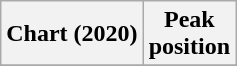<table class="wikitable plainrowheaders" style="text-align:center">
<tr>
<th scope="col">Chart (2020)</th>
<th scope="col">Peak<br>position</th>
</tr>
<tr>
</tr>
</table>
